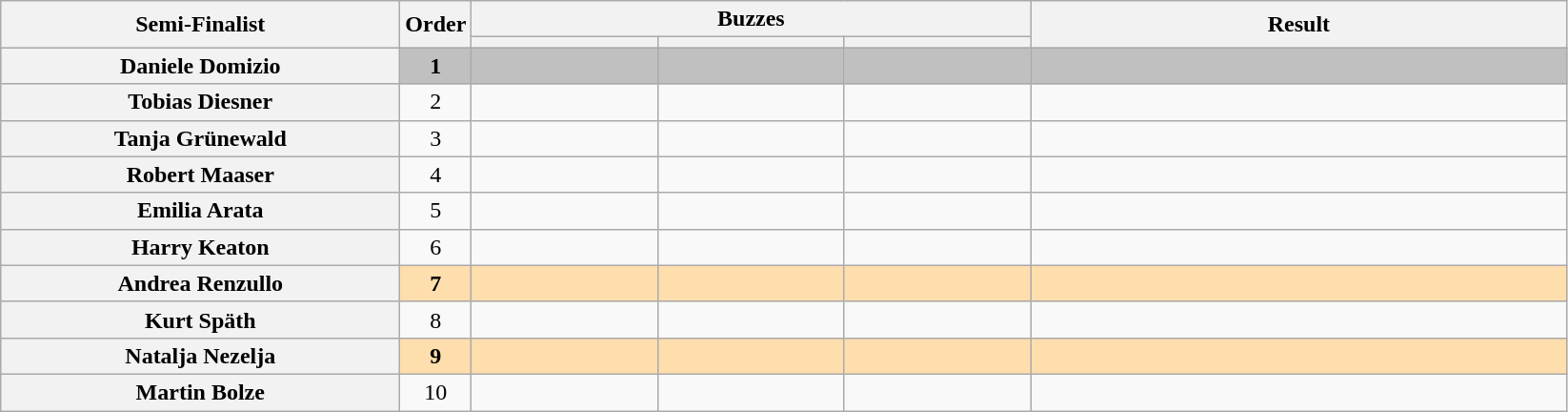<table class="wikitable plainrowheaders sortable" style="text-align:center;">
<tr>
<th scope="col" rowspan="2" class="unsortable" style="width:17em;">Semi-Finalist</th>
<th scope="col" rowspan="2" style="width:1em;">Order</th>
<th scope="col" colspan="3" class="unsortable" style="width:24em;">Buzzes</th>
<th scope="col" rowspan="2" style="width:23em;">Result</th>
</tr>
<tr>
<th scope="col" class="unsortable" style="width:6em;"></th>
<th scope="col" class="unsortable" style="width:6em;"></th>
<th scope="col" class="unsortable" style="width:6em;"></th>
</tr>
<tr style="background:silver;">
<th scope="row"><strong>Daniele Domizio</strong></th>
<td><strong>1</strong></td>
<td style="text-align:center;"></td>
<td style="text-align:center;"></td>
<td style="text-align:center;"></td>
<td><strong></strong></td>
</tr>
<tr>
<th scope="row">Tobias Diesner</th>
<td>2</td>
<td style="text-align:center;"></td>
<td style="text-align:center;"></td>
<td style="text-align:center;"></td>
<td></td>
</tr>
<tr>
<th scope="row">Tanja Grünewald</th>
<td>3</td>
<td style="text-align:center;"></td>
<td style="text-align:center;"></td>
<td style="text-align:center;"></td>
<td></td>
</tr>
<tr>
<th scope="row">Robert Maaser</th>
<td>4</td>
<td style="text-align:center;"></td>
<td style="text-align:center;"></td>
<td style="text-align:center;"></td>
<td></td>
</tr>
<tr>
<th scope="row">Emilia Arata</th>
<td>5</td>
<td style="text-align:center;"></td>
<td style="text-align:center;"></td>
<td style="text-align:center;"></td>
<td></td>
</tr>
<tr>
<th scope="row">Harry Keaton</th>
<td>6</td>
<td style="text-align:center;"></td>
<td style="text-align:center;"></td>
<td style="text-align:center;"></td>
<td></td>
</tr>
<tr style="background:NavajoWhite;">
<th scope="row"><strong>Andrea Renzullo</strong></th>
<td><strong>7</strong></td>
<td style="text-align:center;"></td>
<td style="text-align:center;"></td>
<td style="text-align:center;"></td>
<td><strong></strong></td>
</tr>
<tr>
<th scope="row">Kurt Späth</th>
<td>8</td>
<td style="text-align:center;"></td>
<td style="text-align:center;"></td>
<td style="text-align:center;"></td>
<td></td>
</tr>
<tr style="background:NavajoWhite;">
<th scope="row"><strong>Natalja Nezelja</strong></th>
<td><strong>9</strong></td>
<td style="text-align:center;"></td>
<td style="text-align:center;"></td>
<td style="text-align:center;"></td>
<td><strong></strong></td>
</tr>
<tr>
<th scope="row">Martin Bolze</th>
<td>10</td>
<td style="text-align:center;"></td>
<td style="text-align:center;"></td>
<td style="text-align:center;"></td>
<td></td>
</tr>
</table>
